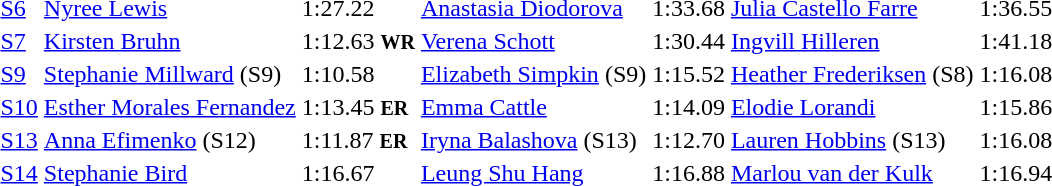<table>
<tr>
<td><a href='#'>S6</a></td>
<td><a href='#'>Nyree Lewis</a><br></td>
<td>1:27.22</td>
<td><a href='#'>Anastasia Diodorova</a><br></td>
<td>1:33.68</td>
<td><a href='#'>Julia Castello Farre</a><br></td>
<td>1:36.55</td>
</tr>
<tr>
<td><a href='#'>S7</a></td>
<td><a href='#'>Kirsten Bruhn</a><br></td>
<td>1:12.63 <small><strong>WR</strong></small></td>
<td><a href='#'>Verena Schott</a><br></td>
<td>1:30.44</td>
<td><a href='#'>Ingvill Hilleren</a><br></td>
<td>1:41.18</td>
</tr>
<tr>
<td><a href='#'>S9</a></td>
<td><a href='#'>Stephanie Millward</a> (S9)<br></td>
<td>1:10.58</td>
<td><a href='#'>Elizabeth Simpkin</a> (S9)<br></td>
<td>1:15.52</td>
<td><a href='#'>Heather Frederiksen</a> (S8)<br></td>
<td>1:16.08</td>
</tr>
<tr>
<td><a href='#'>S10</a></td>
<td><a href='#'>Esther Morales Fernandez</a><br></td>
<td>1:13.45 <small><strong>ER</strong></small></td>
<td><a href='#'>Emma Cattle</a><br></td>
<td>1:14.09</td>
<td><a href='#'>Elodie Lorandi</a><br></td>
<td>1:15.86</td>
</tr>
<tr>
<td><a href='#'>S13</a></td>
<td><a href='#'>Anna Efimenko</a> (S12)<br></td>
<td>1:11.87 <small><strong>ER</strong></small></td>
<td><a href='#'>Iryna Balashova</a> (S13)<br></td>
<td>1:12.70</td>
<td><a href='#'>Lauren Hobbins</a> (S13)<br></td>
<td>1:16.08</td>
</tr>
<tr>
<td><a href='#'>S14</a></td>
<td><a href='#'>Stephanie Bird</a><br></td>
<td>1:16.67</td>
<td><a href='#'>Leung Shu Hang</a><br></td>
<td>1:16.88</td>
<td><a href='#'>Marlou van der Kulk</a><br></td>
<td>1:16.94</td>
</tr>
</table>
